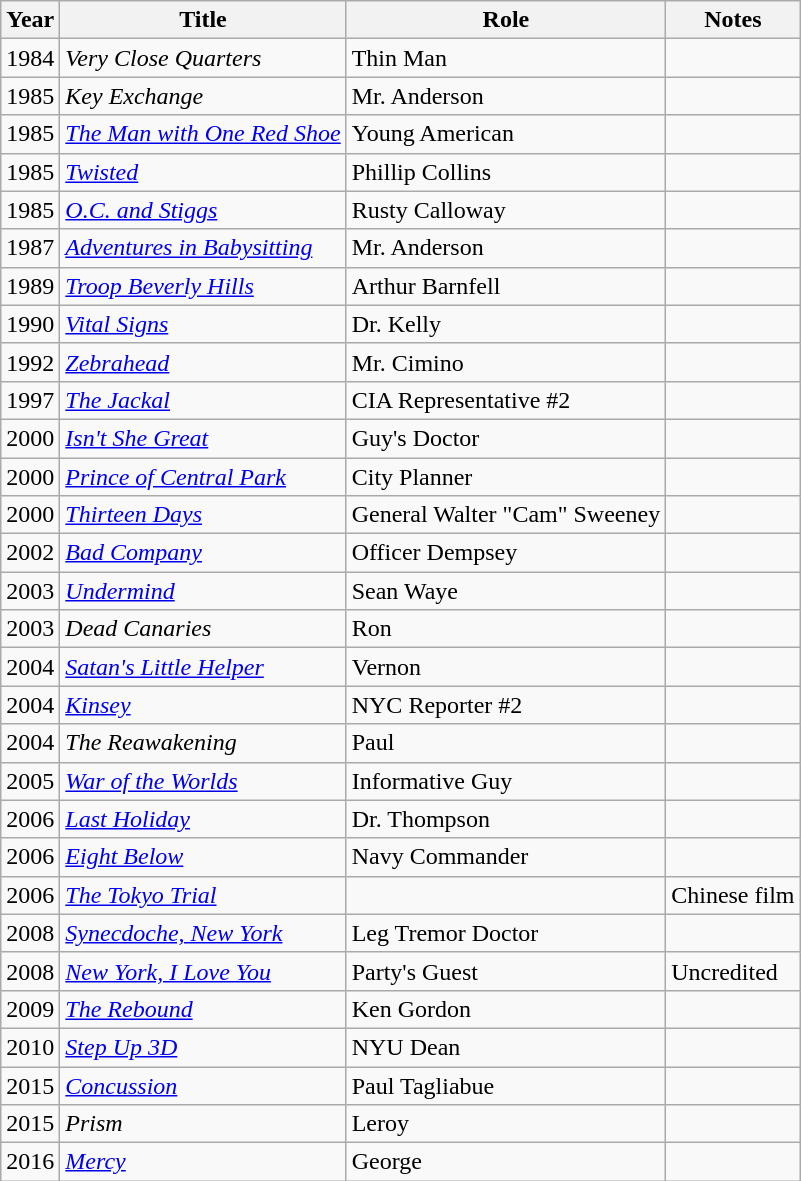<table class="wikitable sortable">
<tr>
<th>Year</th>
<th>Title</th>
<th>Role</th>
<th>Notes</th>
</tr>
<tr>
<td>1984</td>
<td><em>Very Close Quarters</em></td>
<td>Thin Man</td>
<td></td>
</tr>
<tr>
<td>1985</td>
<td><em>Key Exchange</em></td>
<td>Mr. Anderson</td>
<td></td>
</tr>
<tr>
<td>1985</td>
<td><em><a href='#'>The Man with One Red Shoe</a></em></td>
<td>Young American</td>
<td></td>
</tr>
<tr>
<td>1985</td>
<td><em><a href='#'>Twisted</a></em></td>
<td>Phillip Collins</td>
<td></td>
</tr>
<tr>
<td>1985</td>
<td><em><a href='#'>O.C. and Stiggs</a></em></td>
<td>Rusty Calloway</td>
<td></td>
</tr>
<tr>
<td>1987</td>
<td><em><a href='#'>Adventures in Babysitting</a></em></td>
<td>Mr. Anderson</td>
<td></td>
</tr>
<tr>
<td>1989</td>
<td><em><a href='#'>Troop Beverly Hills</a></em></td>
<td>Arthur Barnfell</td>
<td></td>
</tr>
<tr>
<td>1990</td>
<td><em><a href='#'>Vital Signs</a></em></td>
<td>Dr. Kelly</td>
<td></td>
</tr>
<tr>
<td>1992</td>
<td><em><a href='#'>Zebrahead</a></em></td>
<td>Mr. Cimino</td>
<td></td>
</tr>
<tr>
<td>1997</td>
<td><em><a href='#'>The Jackal</a></em></td>
<td>CIA Representative #2</td>
<td></td>
</tr>
<tr>
<td>2000</td>
<td><em><a href='#'>Isn't She Great</a></em></td>
<td>Guy's Doctor</td>
<td></td>
</tr>
<tr>
<td>2000</td>
<td><em><a href='#'>Prince of Central Park</a></em></td>
<td>City Planner</td>
<td></td>
</tr>
<tr>
<td>2000</td>
<td><em><a href='#'>Thirteen Days</a></em></td>
<td>General Walter "Cam" Sweeney</td>
<td></td>
</tr>
<tr>
<td>2002</td>
<td><em><a href='#'>Bad Company</a></em></td>
<td>Officer Dempsey</td>
<td></td>
</tr>
<tr>
<td>2003</td>
<td><em><a href='#'>Undermind</a></em></td>
<td>Sean Waye</td>
<td></td>
</tr>
<tr>
<td>2003</td>
<td><em>Dead Canaries</em></td>
<td>Ron</td>
<td></td>
</tr>
<tr>
<td>2004</td>
<td><em><a href='#'>Satan's Little Helper</a></em></td>
<td>Vernon</td>
<td></td>
</tr>
<tr>
<td>2004</td>
<td><em><a href='#'>Kinsey</a></em></td>
<td>NYC Reporter #2</td>
<td></td>
</tr>
<tr>
<td>2004</td>
<td><em>The Reawakening</em></td>
<td>Paul</td>
<td></td>
</tr>
<tr>
<td>2005</td>
<td><em><a href='#'>War of the Worlds</a></em></td>
<td>Informative Guy</td>
<td></td>
</tr>
<tr>
<td>2006</td>
<td><em><a href='#'>Last Holiday</a></em></td>
<td>Dr. Thompson</td>
<td></td>
</tr>
<tr>
<td>2006</td>
<td><em><a href='#'>Eight Below</a></em></td>
<td>Navy Commander</td>
<td></td>
</tr>
<tr>
<td>2006</td>
<td><em><a href='#'>The Tokyo Trial</a></em></td>
<td></td>
<td>Chinese film </td>
</tr>
<tr>
<td>2008</td>
<td><em><a href='#'>Synecdoche, New York</a></em></td>
<td>Leg Tremor Doctor</td>
<td></td>
</tr>
<tr>
<td>2008</td>
<td><em><a href='#'>New York, I Love You</a></em></td>
<td>Party's Guest</td>
<td>Uncredited</td>
</tr>
<tr>
<td>2009</td>
<td><em><a href='#'>The Rebound</a></em></td>
<td>Ken Gordon</td>
<td></td>
</tr>
<tr>
<td>2010</td>
<td><em><a href='#'>Step Up 3D</a></em></td>
<td>NYU Dean</td>
<td></td>
</tr>
<tr>
<td>2015</td>
<td><em><a href='#'>Concussion</a></em></td>
<td>Paul Tagliabue</td>
<td></td>
</tr>
<tr>
<td>2015</td>
<td><em>Prism</em></td>
<td>Leroy</td>
<td></td>
</tr>
<tr>
<td>2016</td>
<td><em><a href='#'>Mercy</a></em></td>
<td>George</td>
<td></td>
</tr>
</table>
